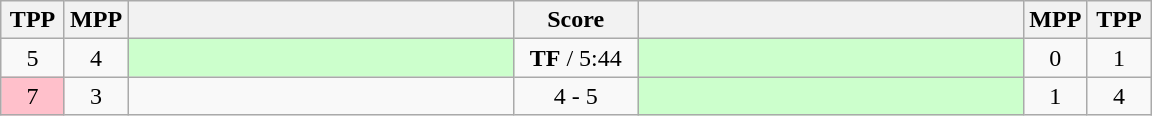<table class="wikitable" style="text-align: center;" |>
<tr>
<th width="35">TPP</th>
<th width="35">MPP</th>
<th width="250"></th>
<th width="75">Score</th>
<th width="250"></th>
<th width="35">MPP</th>
<th width="35">TPP</th>
</tr>
<tr>
<td>5</td>
<td>4</td>
<td style="text-align:left;" bgcolor="ccffcc"></td>
<td><strong>TF</strong> / 5:44</td>
<td style="text-align:left;" bgcolor="ccffcc"><strong></strong></td>
<td>0</td>
<td>1</td>
</tr>
<tr>
<td bgcolor=pink>7</td>
<td>3</td>
<td style="text-align:left;"></td>
<td>4 - 5</td>
<td style="text-align:left;" bgcolor="ccffcc"><strong></strong></td>
<td>1</td>
<td>4</td>
</tr>
</table>
